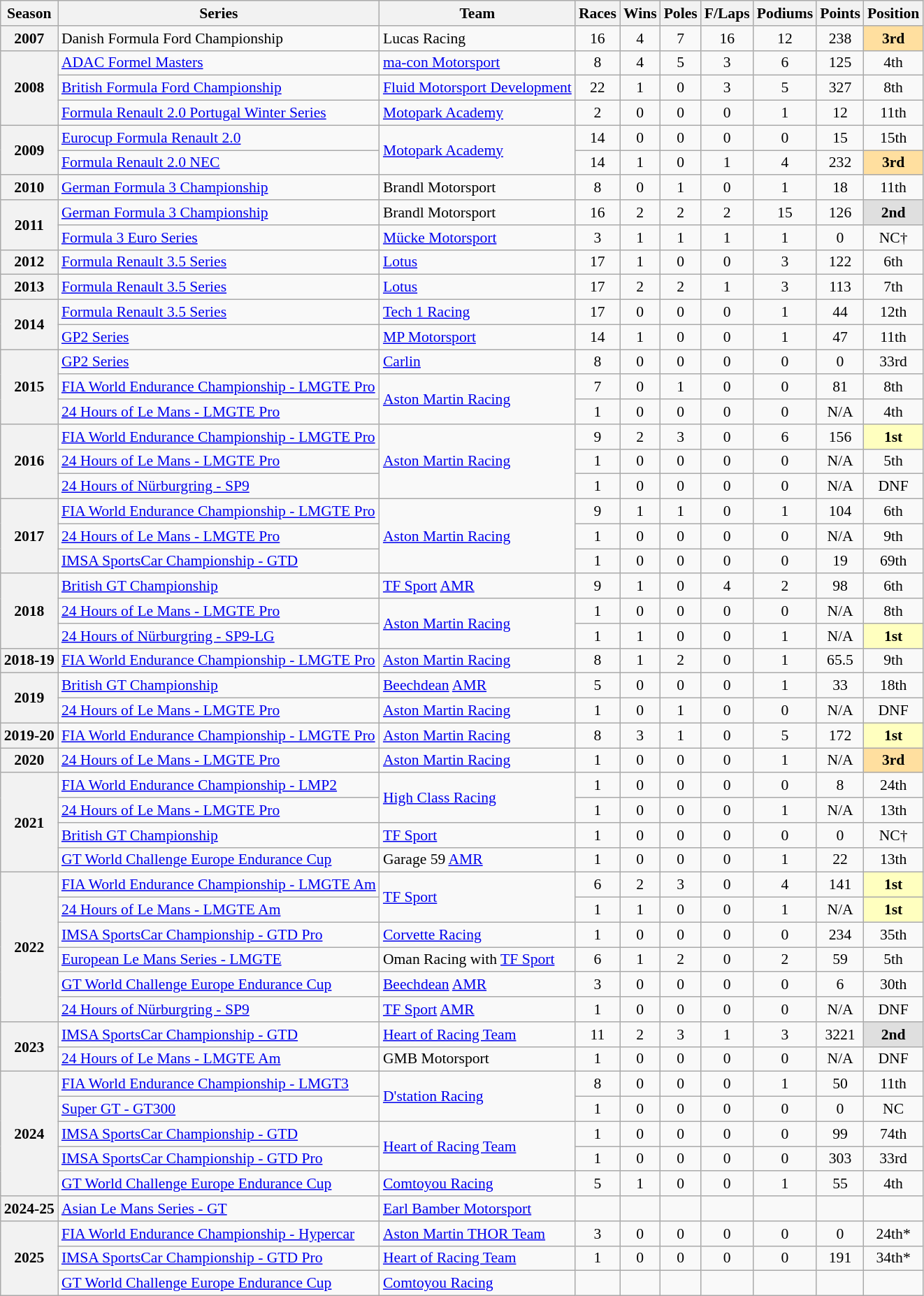<table class="wikitable" style="font-size: 90%; text-align:center">
<tr>
<th>Season</th>
<th>Series</th>
<th>Team</th>
<th>Races</th>
<th>Wins</th>
<th>Poles</th>
<th>F/Laps</th>
<th>Podiums</th>
<th>Points</th>
<th>Position</th>
</tr>
<tr>
<th>2007</th>
<td align=left>Danish Formula Ford Championship</td>
<td align=left rowspan=1>Lucas Racing</td>
<td>16</td>
<td>4</td>
<td>7</td>
<td>16</td>
<td>12</td>
<td>238</td>
<td style="background:#FFDF9F;"><strong>3rd</strong></td>
</tr>
<tr>
<th rowspan=3>2008</th>
<td align=left><a href='#'>ADAC Formel Masters</a></td>
<td align=left rowspan=1><a href='#'>ma-con Motorsport</a></td>
<td>8</td>
<td>4</td>
<td>5</td>
<td>3</td>
<td>6</td>
<td>125</td>
<td>4th</td>
</tr>
<tr>
<td align=left><a href='#'>British Formula Ford Championship</a></td>
<td align=left rowspan=1><a href='#'>Fluid Motorsport Development</a></td>
<td>22</td>
<td>1</td>
<td>0</td>
<td>3</td>
<td>5</td>
<td>327</td>
<td>8th</td>
</tr>
<tr>
<td align=left><a href='#'>Formula Renault 2.0 Portugal Winter Series</a></td>
<td align=left rowspan=1><a href='#'>Motopark Academy</a></td>
<td>2</td>
<td>0</td>
<td>0</td>
<td>0</td>
<td>1</td>
<td>12</td>
<td>11th</td>
</tr>
<tr>
<th rowspan=2>2009</th>
<td align=left><a href='#'>Eurocup Formula Renault 2.0</a></td>
<td align=left rowspan=2><a href='#'>Motopark Academy</a></td>
<td>14</td>
<td>0</td>
<td>0</td>
<td>0</td>
<td>0</td>
<td>15</td>
<td>15th</td>
</tr>
<tr>
<td align=left><a href='#'>Formula Renault 2.0 NEC</a></td>
<td>14</td>
<td>1</td>
<td>0</td>
<td>1</td>
<td>4</td>
<td>232</td>
<td style="background:#FFDF9F;"><strong>3rd</strong></td>
</tr>
<tr>
<th>2010</th>
<td align=left><a href='#'>German Formula 3 Championship</a></td>
<td align=left>Brandl Motorsport</td>
<td>8</td>
<td>0</td>
<td>1</td>
<td>0</td>
<td>1</td>
<td>18</td>
<td>11th</td>
</tr>
<tr>
<th rowspan=2>2011</th>
<td align=left><a href='#'>German Formula 3 Championship</a></td>
<td align=left>Brandl Motorsport</td>
<td>16</td>
<td>2</td>
<td>2</td>
<td>2</td>
<td>15</td>
<td>126</td>
<td style="background:#DFDFDF;"><strong>2nd</strong></td>
</tr>
<tr>
<td align=left><a href='#'>Formula 3 Euro Series</a></td>
<td align=left><a href='#'>Mücke Motorsport</a></td>
<td>3</td>
<td>1</td>
<td>1</td>
<td>1</td>
<td>1</td>
<td>0</td>
<td>NC†</td>
</tr>
<tr>
<th>2012</th>
<td align=left><a href='#'>Formula Renault 3.5 Series</a></td>
<td align=left><a href='#'>Lotus</a></td>
<td>17</td>
<td>1</td>
<td>0</td>
<td>0</td>
<td>3</td>
<td>122</td>
<td>6th</td>
</tr>
<tr>
<th>2013</th>
<td align=left><a href='#'>Formula Renault 3.5 Series</a></td>
<td align=left><a href='#'>Lotus</a></td>
<td>17</td>
<td>2</td>
<td>2</td>
<td>1</td>
<td>3</td>
<td>113</td>
<td>7th</td>
</tr>
<tr>
<th rowspan=2>2014</th>
<td align=left><a href='#'>Formula Renault 3.5 Series</a></td>
<td align=left><a href='#'>Tech 1 Racing</a></td>
<td>17</td>
<td>0</td>
<td>0</td>
<td>0</td>
<td>1</td>
<td>44</td>
<td>12th</td>
</tr>
<tr>
<td align=left><a href='#'>GP2 Series</a></td>
<td align=left><a href='#'>MP Motorsport</a></td>
<td>14</td>
<td>1</td>
<td>0</td>
<td>0</td>
<td>1</td>
<td>47</td>
<td>11th</td>
</tr>
<tr>
<th rowspan=3>2015</th>
<td align=left><a href='#'>GP2 Series</a></td>
<td align=left><a href='#'>Carlin</a></td>
<td>8</td>
<td>0</td>
<td>0</td>
<td>0</td>
<td>0</td>
<td>0</td>
<td>33rd</td>
</tr>
<tr>
<td align=left><a href='#'>FIA World Endurance Championship - LMGTE Pro</a></td>
<td align=left rowspan=2><a href='#'>Aston Martin Racing</a></td>
<td>7</td>
<td>0</td>
<td>1</td>
<td>0</td>
<td>0</td>
<td>81</td>
<td>8th</td>
</tr>
<tr>
<td align=left><a href='#'>24 Hours of Le Mans - LMGTE Pro</a></td>
<td>1</td>
<td>0</td>
<td>0</td>
<td>0</td>
<td>0</td>
<td>N/A</td>
<td>4th</td>
</tr>
<tr>
<th rowspan="3">2016</th>
<td align=left><a href='#'>FIA World Endurance Championship - LMGTE Pro</a></td>
<td rowspan="3" align="left"><a href='#'>Aston Martin Racing</a></td>
<td>9</td>
<td>2</td>
<td>3</td>
<td>0</td>
<td>6</td>
<td>156</td>
<td style="background:#FFFFBF;"><strong>1st</strong></td>
</tr>
<tr>
<td align=left><a href='#'>24 Hours of Le Mans - LMGTE Pro</a></td>
<td>1</td>
<td>0</td>
<td>0</td>
<td>0</td>
<td>0</td>
<td>N/A</td>
<td>5th</td>
</tr>
<tr>
<td align=left><a href='#'>24 Hours of Nürburgring - SP9</a></td>
<td>1</td>
<td>0</td>
<td>0</td>
<td>0</td>
<td>0</td>
<td>N/A</td>
<td>DNF</td>
</tr>
<tr>
<th rowspan=3>2017</th>
<td align=left><a href='#'>FIA World Endurance Championship - LMGTE Pro</a></td>
<td align=left rowspan=3><a href='#'>Aston Martin Racing</a></td>
<td>9</td>
<td>1</td>
<td>1</td>
<td>0</td>
<td>1</td>
<td>104</td>
<td>6th</td>
</tr>
<tr>
<td align=left><a href='#'>24 Hours of Le Mans - LMGTE Pro</a></td>
<td>1</td>
<td>0</td>
<td>0</td>
<td>0</td>
<td>0</td>
<td>N/A</td>
<td>9th</td>
</tr>
<tr>
<td align="left"><a href='#'>IMSA SportsCar Championship - GTD</a></td>
<td>1</td>
<td>0</td>
<td>0</td>
<td>0</td>
<td>0</td>
<td>19</td>
<td>69th</td>
</tr>
<tr>
<th rowspan="3">2018</th>
<td align=left><a href='#'>British GT Championship</a></td>
<td align=left><a href='#'>TF Sport</a> <a href='#'>AMR</a></td>
<td>9</td>
<td>1</td>
<td>0</td>
<td>4</td>
<td>2</td>
<td>98</td>
<td>6th</td>
</tr>
<tr>
<td align=left><a href='#'>24 Hours of Le Mans - LMGTE Pro</a></td>
<td rowspan="2" align="left"><a href='#'>Aston Martin Racing</a></td>
<td>1</td>
<td>0</td>
<td>0</td>
<td>0</td>
<td>0</td>
<td>N/A</td>
<td>8th</td>
</tr>
<tr>
<td align=left><a href='#'>24 Hours of Nürburgring - SP9-LG</a></td>
<td>1</td>
<td>1</td>
<td>0</td>
<td>0</td>
<td>1</td>
<td>N/A</td>
<td style="background:#FFFFBF;"><strong>1st</strong></td>
</tr>
<tr>
<th>2018-19</th>
<td align=left><a href='#'>FIA World Endurance Championship - LMGTE Pro</a></td>
<td align=left><a href='#'>Aston Martin Racing</a></td>
<td>8</td>
<td>1</td>
<td>2</td>
<td>0</td>
<td>1</td>
<td>65.5</td>
<td>9th</td>
</tr>
<tr>
<th rowspan=2>2019</th>
<td align=left><a href='#'>British GT Championship</a></td>
<td align=left><a href='#'>Beechdean</a> <a href='#'>AMR</a></td>
<td>5</td>
<td>0</td>
<td>0</td>
<td>0</td>
<td>1</td>
<td>33</td>
<td>18th</td>
</tr>
<tr>
<td align=left><a href='#'>24 Hours of Le Mans - LMGTE Pro</a></td>
<td align=left><a href='#'>Aston Martin Racing</a></td>
<td>1</td>
<td>0</td>
<td>1</td>
<td>0</td>
<td>0</td>
<td>N/A</td>
<td>DNF</td>
</tr>
<tr>
<th>2019-20</th>
<td align=left><a href='#'>FIA World Endurance Championship - LMGTE Pro</a></td>
<td align=left><a href='#'>Aston Martin Racing</a></td>
<td>8</td>
<td>3</td>
<td>1</td>
<td>0</td>
<td>5</td>
<td>172</td>
<td style="background:#FFFFBF;"><strong>1st</strong></td>
</tr>
<tr>
<th>2020</th>
<td align=left><a href='#'>24 Hours of Le Mans - LMGTE Pro</a></td>
<td align=left><a href='#'>Aston Martin Racing</a></td>
<td>1</td>
<td>0</td>
<td>0</td>
<td>0</td>
<td>1</td>
<td>N/A</td>
<td style="background:#FFDF9F;"><strong>3rd</strong></td>
</tr>
<tr>
<th rowspan=4>2021</th>
<td align=left><a href='#'>FIA World Endurance Championship - LMP2</a></td>
<td align=left rowspan=2><a href='#'>High Class Racing</a></td>
<td>1</td>
<td>0</td>
<td>0</td>
<td>0</td>
<td>0</td>
<td>8</td>
<td>24th</td>
</tr>
<tr>
<td align=left><a href='#'>24 Hours of Le Mans - LMGTE Pro</a></td>
<td>1</td>
<td>0</td>
<td>0</td>
<td>0</td>
<td>1</td>
<td>N/A</td>
<td>13th</td>
</tr>
<tr>
<td align=left><a href='#'>British GT Championship</a></td>
<td align=left><a href='#'>TF Sport</a></td>
<td>1</td>
<td>0</td>
<td>0</td>
<td>0</td>
<td>0</td>
<td>0</td>
<td>NC†</td>
</tr>
<tr>
<td align=left><a href='#'>GT World Challenge Europe Endurance Cup</a></td>
<td align=left>Garage 59 <a href='#'>AMR</a></td>
<td>1</td>
<td>0</td>
<td>0</td>
<td>0</td>
<td>1</td>
<td>22</td>
<td>13th</td>
</tr>
<tr>
<th rowspan="6">2022</th>
<td align=left><a href='#'>FIA World Endurance Championship - LMGTE Am</a></td>
<td rowspan="2" align="left"><a href='#'>TF Sport</a></td>
<td>6</td>
<td>2</td>
<td>3</td>
<td>0</td>
<td>4</td>
<td>141</td>
<td style="background:#FFFFBF;"><strong>1st</strong></td>
</tr>
<tr>
<td align=left><a href='#'>24 Hours of Le Mans - LMGTE Am</a></td>
<td>1</td>
<td>1</td>
<td>0</td>
<td>0</td>
<td>1</td>
<td>N/A</td>
<td style="background:#FFFFBF;"><strong>1st</strong></td>
</tr>
<tr>
<td align=left><a href='#'>IMSA SportsCar Championship - GTD Pro</a></td>
<td align=left><a href='#'>Corvette Racing</a></td>
<td>1</td>
<td>0</td>
<td>0</td>
<td>0</td>
<td>0</td>
<td>234</td>
<td>35th</td>
</tr>
<tr>
<td align=left><a href='#'>European Le Mans Series - LMGTE</a></td>
<td align=left>Oman Racing with <a href='#'>TF Sport</a></td>
<td>6</td>
<td>1</td>
<td>2</td>
<td>0</td>
<td>2</td>
<td>59</td>
<td>5th</td>
</tr>
<tr>
<td align=left><a href='#'>GT World Challenge Europe Endurance Cup</a></td>
<td align=left><a href='#'>Beechdean</a> <a href='#'>AMR</a></td>
<td>3</td>
<td>0</td>
<td>0</td>
<td>0</td>
<td>0</td>
<td>6</td>
<td>30th</td>
</tr>
<tr>
<td align=left><a href='#'>24 Hours of Nürburgring - SP9</a></td>
<td align=left><a href='#'>TF Sport</a> <a href='#'>AMR</a></td>
<td>1</td>
<td>0</td>
<td>0</td>
<td>0</td>
<td>0</td>
<td>N/A</td>
<td>DNF</td>
</tr>
<tr>
<th rowspan="2">2023</th>
<td align=left><a href='#'>IMSA SportsCar Championship - GTD</a></td>
<td align=left><a href='#'>Heart of Racing Team</a></td>
<td>11</td>
<td>2</td>
<td>3</td>
<td>1</td>
<td>3</td>
<td>3221</td>
<td style="background:#DFDFDF;"><strong>2nd</strong></td>
</tr>
<tr>
<td align=left><a href='#'>24 Hours of Le Mans - LMGTE Am</a></td>
<td align=left>GMB Motorsport</td>
<td>1</td>
<td>0</td>
<td>0</td>
<td>0</td>
<td>0</td>
<td>N/A</td>
<td>DNF</td>
</tr>
<tr>
<th rowspan="5">2024</th>
<td align=left><a href='#'>FIA World Endurance Championship - LMGT3</a></td>
<td rowspan="2" align=left><a href='#'>D'station Racing</a></td>
<td>8</td>
<td>0</td>
<td>0</td>
<td>0</td>
<td>1</td>
<td>50</td>
<td>11th</td>
</tr>
<tr>
<td align=left><a href='#'>Super GT - GT300</a></td>
<td>1</td>
<td>0</td>
<td>0</td>
<td>0</td>
<td>0</td>
<td>0</td>
<td>NC</td>
</tr>
<tr>
<td align=left><a href='#'>IMSA SportsCar Championship - GTD</a></td>
<td rowspan="2" align="left"><a href='#'>Heart of Racing Team</a></td>
<td>1</td>
<td>0</td>
<td>0</td>
<td>0</td>
<td>0</td>
<td>99</td>
<td>74th</td>
</tr>
<tr>
<td align=left><a href='#'>IMSA SportsCar Championship - GTD Pro</a></td>
<td>1</td>
<td>0</td>
<td>0</td>
<td>0</td>
<td>0</td>
<td>303</td>
<td>33rd</td>
</tr>
<tr>
<td align=left><a href='#'>GT World Challenge Europe Endurance Cup</a></td>
<td align=left><a href='#'>Comtoyou Racing</a></td>
<td>5</td>
<td>1</td>
<td>0</td>
<td>0</td>
<td>1</td>
<td>55</td>
<td>4th</td>
</tr>
<tr>
<th>2024-25</th>
<td align=left><a href='#'>Asian Le Mans Series - GT</a></td>
<td align=left><a href='#'>Earl Bamber Motorsport</a></td>
<td></td>
<td></td>
<td></td>
<td></td>
<td></td>
<td></td>
<td></td>
</tr>
<tr>
<th rowspan="3">2025</th>
<td align=left><a href='#'>FIA World Endurance Championship - Hypercar</a></td>
<td align=left><a href='#'>Aston Martin THOR Team</a></td>
<td>3</td>
<td>0</td>
<td>0</td>
<td>0</td>
<td>0</td>
<td>0</td>
<td>24th*</td>
</tr>
<tr>
<td align=left><a href='#'>IMSA SportsCar Championship - GTD Pro</a></td>
<td align=left><a href='#'>Heart of Racing Team</a></td>
<td>1</td>
<td>0</td>
<td>0</td>
<td>0</td>
<td>0</td>
<td>191</td>
<td>34th*</td>
</tr>
<tr>
<td align=left><a href='#'>GT World Challenge Europe Endurance Cup</a></td>
<td align=left><a href='#'>Comtoyou Racing</a></td>
<td></td>
<td></td>
<td></td>
<td></td>
<td></td>
<td></td>
<td></td>
</tr>
</table>
